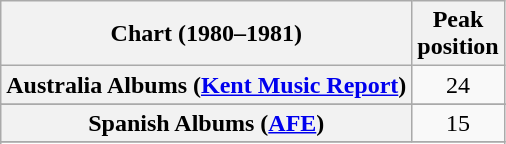<table class="wikitable sortable plainrowheaders" style="text-align:center">
<tr>
<th scope="col">Chart (1980–1981)</th>
<th scope="col">Peak<br>position</th>
</tr>
<tr>
<th scope="row">Australia Albums (<a href='#'>Kent Music Report</a>)</th>
<td>24</td>
</tr>
<tr>
</tr>
<tr>
</tr>
<tr>
</tr>
<tr>
</tr>
<tr>
</tr>
<tr>
</tr>
<tr>
<th scope="row">Spanish Albums (<a href='#'>AFE</a>)</th>
<td align="center">15</td>
</tr>
<tr>
</tr>
<tr>
</tr>
<tr>
</tr>
</table>
